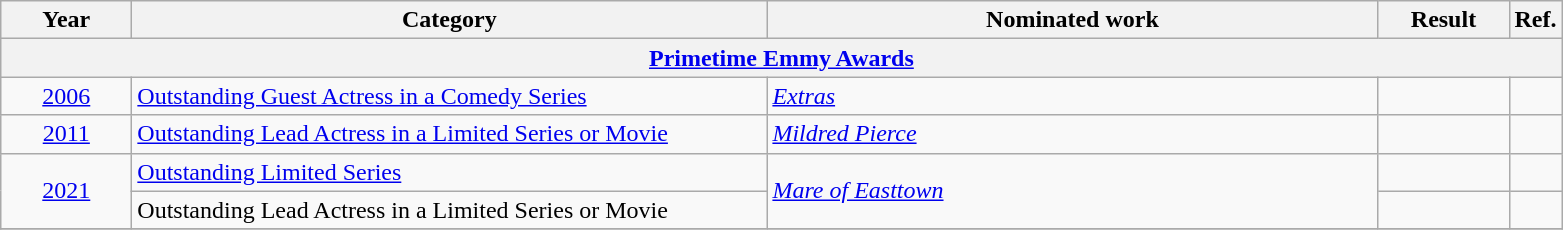<table class=wikitable>
<tr>
<th scope="col" style="width:5em;">Year</th>
<th scope="col" style="width:26em;">Category</th>
<th scope="col" style="width:25em;">Nominated work</th>
<th scope="col" style="width:5em;">Result</th>
<th>Ref.</th>
</tr>
<tr>
<th colspan=5><a href='#'>Primetime Emmy Awards</a></th>
</tr>
<tr>
<td style="text-align:center;"><a href='#'>2006</a></td>
<td><a href='#'>Outstanding Guest Actress in a Comedy Series</a></td>
<td><em><a href='#'>Extras</a></em></td>
<td></td>
<td style="text-align:center;"></td>
</tr>
<tr>
<td style="text-align:center;"><a href='#'>2011</a></td>
<td><a href='#'>Outstanding Lead Actress in a Limited Series or Movie</a></td>
<td><em><a href='#'>Mildred Pierce</a></em></td>
<td></td>
<td style="text-align:center;"></td>
</tr>
<tr>
<td style="text-align:center;", rowspan=2><a href='#'>2021</a></td>
<td><a href='#'>Outstanding Limited Series</a></td>
<td rowspan=2><em><a href='#'>Mare of Easttown</a></em></td>
<td></td>
<td style="text-align:center;"></td>
</tr>
<tr>
<td>Outstanding Lead Actress in a Limited Series or Movie</td>
<td></td>
<td style="text-align:center;"></td>
</tr>
<tr>
</tr>
</table>
